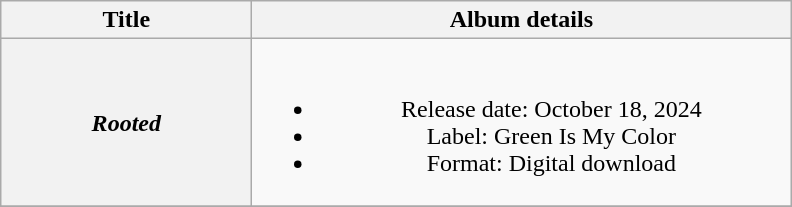<table class="wikitable plainrowheaders" style="text-align:center;">
<tr>
<th rowspan="1" style="width:10em;">Title</th>
<th rowspan="1" style="width:22em;">Album details</th>
</tr>
<tr>
<th scope="row"><em>Rooted</em></th>
<td><br><ul><li>Release date: October 18, 2024</li><li>Label: Green Is My Color</li><li>Format: Digital download</li></ul></td>
</tr>
<tr>
</tr>
</table>
